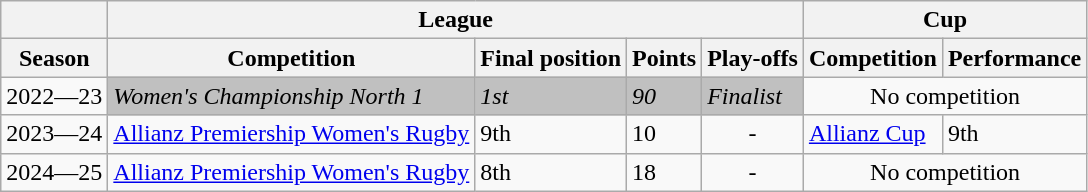<table class="wikitable">
<tr>
<th></th>
<th colspan="4">League</th>
<th colspan="2">Cup</th>
</tr>
<tr>
<th>Season</th>
<th>Competition</th>
<th>Final position</th>
<th>Points</th>
<th>Play-offs</th>
<th><strong>Competition</strong></th>
<th>Performance</th>
</tr>
<tr>
<td>2022—23</td>
<td style="background: silver"><em>Women's Championship North 1</em></td>
<td style="background: silver"><em>1st</em></td>
<td style="background: silver"><em>90</em></td>
<td style="background: silver"><em>Finalist</em></td>
<td style="text-align:center"colspan="2">No competition</td>
</tr>
<tr>
<td>2023—24</td>
<td><a href='#'>Allianz Premiership Women's Rugby</a></td>
<td>9th</td>
<td>10</td>
<td style="text-align:center">-</td>
<td><a href='#'>Allianz Cup</a></td>
<td>9th</td>
</tr>
<tr>
<td>2024—25</td>
<td><a href='#'>Allianz Premiership Women's Rugby</a></td>
<td>8th</td>
<td>18</td>
<td style="text-align:center">-</td>
<td style="text-align:center"colspan="2">No competition</td>
</tr>
</table>
